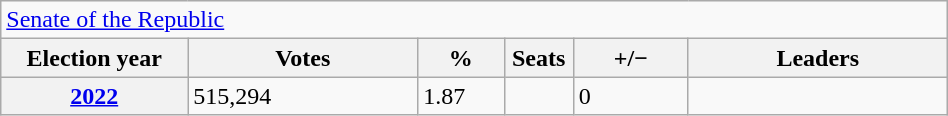<table class=wikitable style="width:50%; border:1px #AAAAFF solid">
<tr>
<td colspan=6><a href='#'>Senate of the Republic</a></td>
</tr>
<tr>
<th width=13%>Election year</th>
<th width=16%>Votes</th>
<th width=6%>%</th>
<th width=1%>Seats</th>
<th width=8%>+/−</th>
<th width=18%>Leaders</th>
</tr>
<tr>
<th><a href='#'>2022</a></th>
<td>515,294</td>
<td>1.87</td>
<td></td>
<td>0</td>
<td></td>
</tr>
</table>
